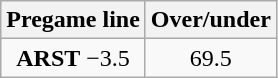<table class="wikitable">
<tr align="center">
<th style=>Pregame line</th>
<th style=>Over/under</th>
</tr>
<tr align="center">
<td><strong>ARST</strong> −3.5</td>
<td>69.5</td>
</tr>
</table>
